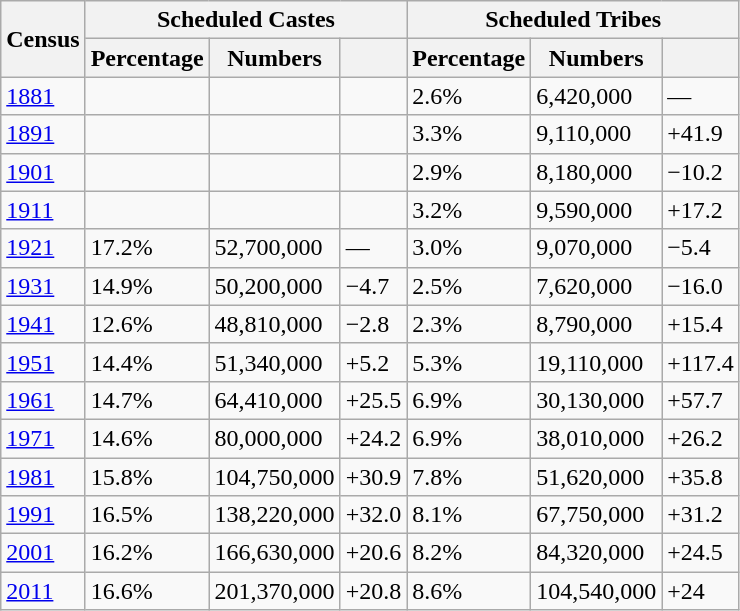<table class="wikitable defaultright col1center col2center col5center">
<tr>
<th rowspan="2">Census</th>
<th colspan="3">Scheduled Castes</th>
<th colspan="3">Scheduled Tribes</th>
</tr>
<tr>
<th>Percentage</th>
<th>Numbers</th>
<th></th>
<th>Percentage</th>
<th>Numbers</th>
<th></th>
</tr>
<tr>
<td><a href='#'>1881</a></td>
<td></td>
<td></td>
<td></td>
<td>2.6%</td>
<td>6,420,000</td>
<td>—</td>
</tr>
<tr>
<td><a href='#'>1891</a></td>
<td></td>
<td></td>
<td></td>
<td>3.3%</td>
<td>9,110,000</td>
<td>+41.9</td>
</tr>
<tr>
<td><a href='#'>1901</a></td>
<td></td>
<td></td>
<td></td>
<td>2.9%</td>
<td>8,180,000</td>
<td>−10.2</td>
</tr>
<tr>
<td><a href='#'>1911</a></td>
<td></td>
<td></td>
<td></td>
<td>3.2%</td>
<td>9,590,000</td>
<td>+17.2</td>
</tr>
<tr>
<td><a href='#'>1921</a></td>
<td>17.2%</td>
<td>52,700,000</td>
<td>—</td>
<td>3.0%</td>
<td>9,070,000</td>
<td>−5.4</td>
</tr>
<tr>
<td><a href='#'>1931</a></td>
<td>14.9%</td>
<td>50,200,000</td>
<td>−4.7</td>
<td>2.5%</td>
<td>7,620,000</td>
<td>−16.0</td>
</tr>
<tr>
<td><a href='#'>1941</a></td>
<td>12.6%</td>
<td>48,810,000</td>
<td>−2.8</td>
<td>2.3%</td>
<td>8,790,000</td>
<td>+15.4</td>
</tr>
<tr>
<td><a href='#'>1951</a></td>
<td>14.4%</td>
<td>51,340,000</td>
<td>+5.2</td>
<td>5.3%</td>
<td>19,110,000</td>
<td>+117.4</td>
</tr>
<tr>
<td><a href='#'>1961</a></td>
<td>14.7%</td>
<td>64,410,000</td>
<td>+25.5</td>
<td>6.9%</td>
<td>30,130,000</td>
<td>+57.7</td>
</tr>
<tr>
<td><a href='#'>1971</a></td>
<td>14.6%</td>
<td>80,000,000</td>
<td>+24.2</td>
<td>6.9%</td>
<td>38,010,000</td>
<td>+26.2</td>
</tr>
<tr>
<td><a href='#'>1981</a></td>
<td>15.8%</td>
<td>104,750,000</td>
<td>+30.9</td>
<td>7.8%</td>
<td>51,620,000</td>
<td>+35.8</td>
</tr>
<tr>
<td><a href='#'>1991</a></td>
<td>16.5%</td>
<td>138,220,000</td>
<td>+32.0</td>
<td>8.1%</td>
<td>67,750,000</td>
<td>+31.2</td>
</tr>
<tr>
<td><a href='#'>2001</a></td>
<td>16.2%</td>
<td>166,630,000</td>
<td>+20.6</td>
<td>8.2%</td>
<td>84,320,000</td>
<td>+24.5</td>
</tr>
<tr>
<td><a href='#'>2011</a></td>
<td>16.6%</td>
<td>201,370,000</td>
<td>+20.8</td>
<td>8.6%</td>
<td>104,540,000</td>
<td>+24</td>
</tr>
</table>
